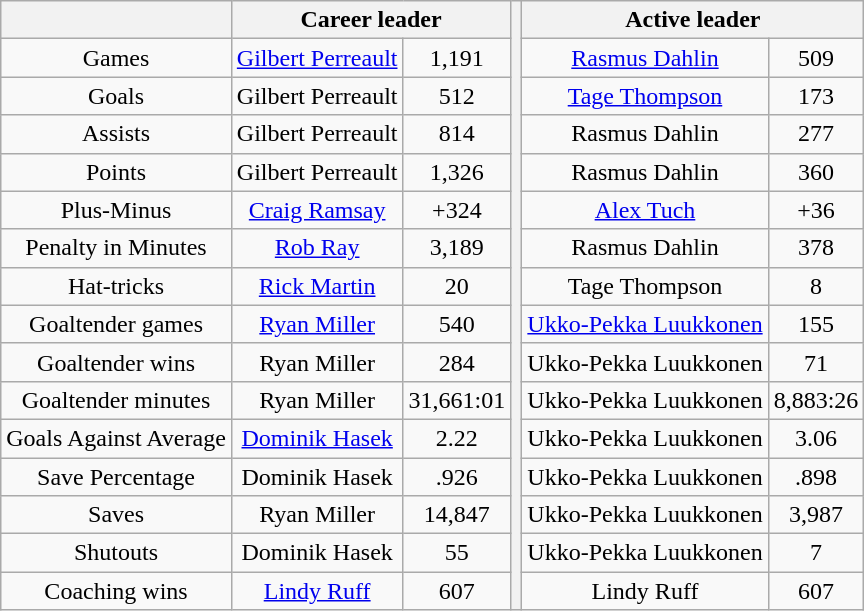<table class="wikitable" style="text-align: center; font-size: 100%">
<tr>
<th></th>
<th colspan="2">Career leader</th>
<th rowspan="17"></th>
<th colspan="2">Active leader</th>
</tr>
<tr>
<td>Games</td>
<td><a href='#'>Gilbert Perreault</a></td>
<td>1,191</td>
<td><a href='#'>Rasmus Dahlin</a></td>
<td>509</td>
</tr>
<tr>
<td>Goals</td>
<td>Gilbert Perreault</td>
<td>512</td>
<td><a href='#'>Tage Thompson</a></td>
<td>173</td>
</tr>
<tr>
<td>Assists</td>
<td>Gilbert Perreault</td>
<td>814</td>
<td>Rasmus Dahlin</td>
<td>277</td>
</tr>
<tr>
<td>Points</td>
<td>Gilbert Perreault</td>
<td>1,326</td>
<td>Rasmus Dahlin</td>
<td>360</td>
</tr>
<tr>
<td>Plus-Minus</td>
<td><a href='#'>Craig Ramsay</a></td>
<td>+324</td>
<td><a href='#'>Alex Tuch</a></td>
<td>+36</td>
</tr>
<tr>
<td>Penalty in Minutes</td>
<td><a href='#'>Rob Ray</a></td>
<td>3,189</td>
<td>Rasmus Dahlin</td>
<td>378</td>
</tr>
<tr>
<td>Hat-tricks</td>
<td><a href='#'>Rick Martin</a></td>
<td>20</td>
<td>Tage Thompson</td>
<td>8</td>
</tr>
<tr>
<td>Goaltender games</td>
<td><a href='#'>Ryan Miller</a></td>
<td>540</td>
<td><a href='#'>Ukko-Pekka Luukkonen</a></td>
<td>155</td>
</tr>
<tr>
<td>Goaltender wins</td>
<td>Ryan Miller</td>
<td>284</td>
<td>Ukko-Pekka Luukkonen</td>
<td>71</td>
</tr>
<tr>
<td>Goaltender minutes</td>
<td>Ryan Miller</td>
<td>31,661:01</td>
<td>Ukko-Pekka Luukkonen</td>
<td>8,883:26</td>
</tr>
<tr>
<td>Goals Against Average</td>
<td><a href='#'>Dominik Hasek</a></td>
<td>2.22</td>
<td>Ukko-Pekka Luukkonen</td>
<td>3.06</td>
</tr>
<tr>
<td>Save Percentage</td>
<td>Dominik Hasek</td>
<td>.926</td>
<td>Ukko-Pekka Luukkonen</td>
<td>.898</td>
</tr>
<tr>
<td>Saves</td>
<td>Ryan Miller</td>
<td>14,847</td>
<td>Ukko-Pekka Luukkonen</td>
<td>3,987</td>
</tr>
<tr>
<td>Shutouts</td>
<td>Dominik Hasek</td>
<td>55</td>
<td>Ukko-Pekka Luukkonen</td>
<td>7</td>
</tr>
<tr>
<td>Coaching wins</td>
<td><a href='#'>Lindy Ruff</a></td>
<td>607</td>
<td>Lindy Ruff</td>
<td>607</td>
</tr>
</table>
